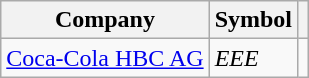<table class="wikitable">
<tr>
<th>Company</th>
<th>Symbol</th>
<th></th>
</tr>
<tr>
<td><a href='#'>Coca-Cola HBC AG</a></td>
<td><em>ΕΕΕ</em></td>
</tr>
</table>
